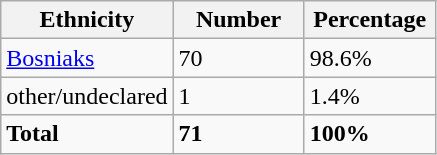<table class="wikitable">
<tr>
<th width="100px">Ethnicity</th>
<th width="80px">Number</th>
<th width="80px">Percentage</th>
</tr>
<tr>
<td><a href='#'>Bosniaks</a></td>
<td>70</td>
<td>98.6%</td>
</tr>
<tr>
<td>other/undeclared</td>
<td>1</td>
<td>1.4%</td>
</tr>
<tr>
<td><strong>Total</strong></td>
<td><strong>71</strong></td>
<td><strong>100%</strong></td>
</tr>
</table>
